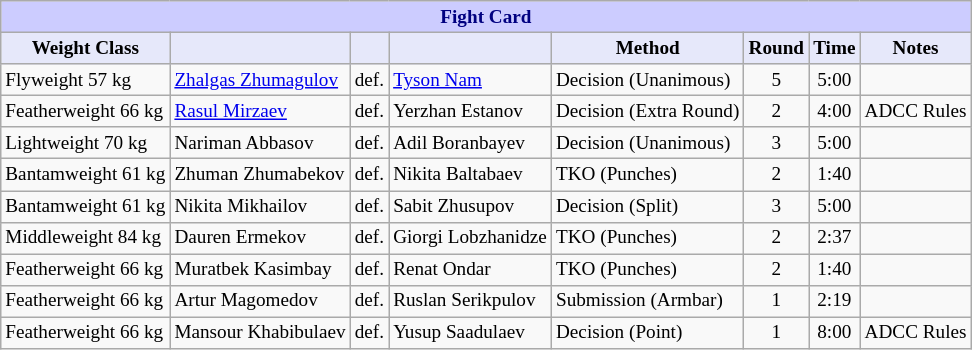<table class="wikitable" style="font-size: 80%;">
<tr>
<th colspan="8" style="background-color: #ccf; color: #000080; text-align: center;"><strong>Fight Card</strong></th>
</tr>
<tr>
<th colspan="1" style="background-color: #E6E8FA; color: #000000; text-align: center;">Weight Class</th>
<th colspan="1" style="background-color: #E6E8FA; color: #000000; text-align: center;"></th>
<th colspan="1" style="background-color: #E6E8FA; color: #000000; text-align: center;"></th>
<th colspan="1" style="background-color: #E6E8FA; color: #000000; text-align: center;"></th>
<th colspan="1" style="background-color: #E6E8FA; color: #000000; text-align: center;">Method</th>
<th colspan="1" style="background-color: #E6E8FA; color: #000000; text-align: center;">Round</th>
<th colspan="1" style="background-color: #E6E8FA; color: #000000; text-align: center;">Time</th>
<th colspan="1" style="background-color: #E6E8FA; color: #000000; text-align: center;">Notes</th>
</tr>
<tr>
<td>Flyweight 57 kg</td>
<td> <a href='#'>Zhalgas Zhumagulov</a></td>
<td>def.</td>
<td> <a href='#'>Tyson Nam</a></td>
<td>Decision (Unanimous)</td>
<td align=center>5</td>
<td align=center>5:00</td>
<td></td>
</tr>
<tr>
<td>Featherweight 66 kg</td>
<td> <a href='#'>Rasul Mirzaev</a></td>
<td>def.</td>
<td> Yerzhan Estanov</td>
<td>Decision (Extra Round)</td>
<td align=center>2</td>
<td align=center>4:00</td>
<td>ADCC Rules</td>
</tr>
<tr>
<td>Lightweight 70 kg</td>
<td> Nariman Abbasov</td>
<td>def.</td>
<td> Adil Boranbayev</td>
<td>Decision (Unanimous)</td>
<td align=center>3</td>
<td align=center>5:00</td>
<td></td>
</tr>
<tr>
<td>Bantamweight 61 kg</td>
<td> Zhuman Zhumabekov</td>
<td>def.</td>
<td> Nikita Baltabaev</td>
<td>TKO (Punches)</td>
<td align=center>2</td>
<td align=center>1:40</td>
<td></td>
</tr>
<tr>
<td>Bantamweight 61 kg</td>
<td> Nikita Mikhailov</td>
<td>def.</td>
<td> Sabit Zhusupov</td>
<td>Decision (Split)</td>
<td align=center>3</td>
<td align=center>5:00</td>
<td></td>
</tr>
<tr>
<td>Middleweight 84 kg</td>
<td> Dauren Ermekov</td>
<td>def.</td>
<td> Giorgi Lobzhanidze</td>
<td>TKO (Punches)</td>
<td align=center>2</td>
<td align=center>2:37</td>
<td></td>
</tr>
<tr>
<td>Featherweight 66 kg</td>
<td> Muratbek Kasimbay</td>
<td>def.</td>
<td> Renat Ondar</td>
<td>TKO (Punches)</td>
<td align=center>2</td>
<td align=center>1:40</td>
<td></td>
</tr>
<tr>
<td>Featherweight 66 kg</td>
<td> Artur Magomedov</td>
<td>def.</td>
<td> Ruslan Serikpulov</td>
<td>Submission (Armbar)</td>
<td align=center>1</td>
<td align=center>2:19</td>
<td></td>
</tr>
<tr>
<td>Featherweight 66 kg</td>
<td> Mansour Khabibulaev</td>
<td>def.</td>
<td> Yusup Saadulaev</td>
<td>Decision (Point)</td>
<td align=center>1</td>
<td align=center>8:00</td>
<td>ADCC Rules</td>
</tr>
</table>
